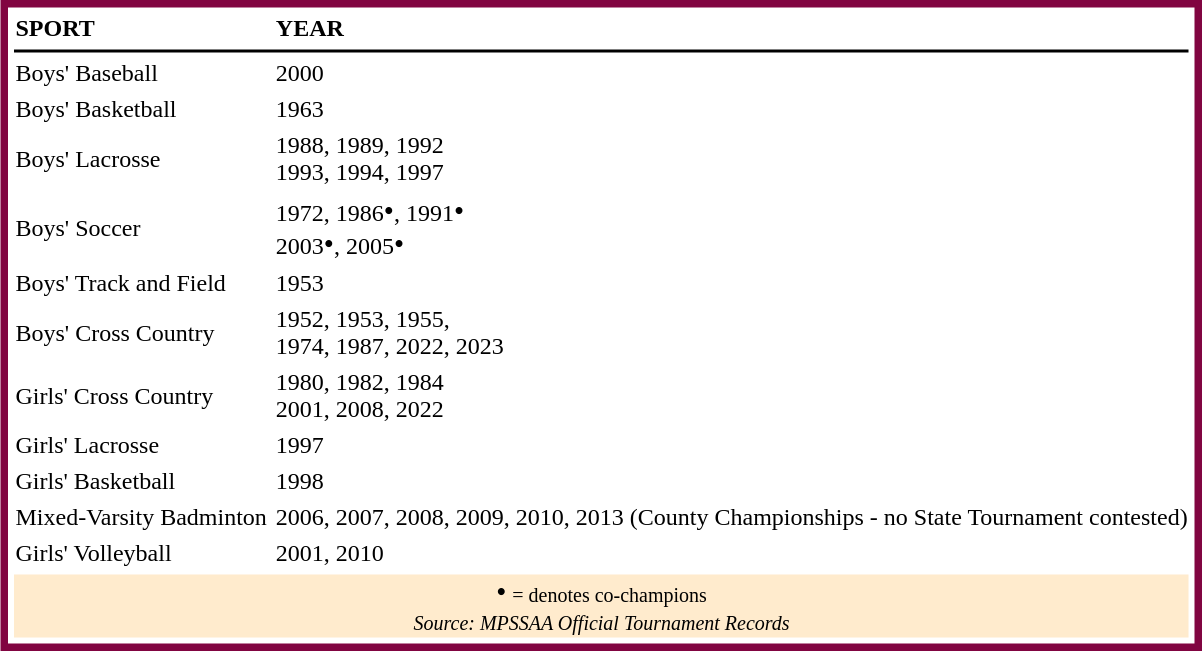<table cellpadding="1" cellspacing="4" style="margin:3px; border:5px solid #810541;"|>
<tr>
<td align="left"><strong>SPORT</strong></td>
<td align="left"><strong>YEAR</strong></td>
</tr>
<tr>
<th bgcolor="#000000" colspan="3"></th>
</tr>
<tr>
<td align="left">Boys' Baseball</td>
<td align="left">2000</td>
</tr>
<tr>
<td align="left">Boys' Basketball</td>
<td align="left">1963</td>
</tr>
<tr>
<td align="left">Boys' Lacrosse</td>
<td align="left">1988, 1989, 1992<br>1993, 1994, 1997</td>
</tr>
<tr>
<td align="left">Boys' Soccer</td>
<td align="left">1972, 1986<span><big>•</big></span>, 1991<span><big>•</big></span><br>2003<span><big>•</big></span>, 2005<span><big>•</big></span></td>
</tr>
<tr>
<td align="left">Boys' Track and Field</td>
<td align="left">1953</td>
</tr>
<tr>
<td align="left">Boys' Cross Country</td>
<td align="left">1952, 1953, 1955,<br>1974, 1987, 2022, 2023</td>
</tr>
<tr>
<td align="left">Girls' Cross Country</td>
<td align="left">1980, 1982, 1984<br>2001, 2008, 2022</td>
</tr>
<tr>
<td align="left">Girls' Lacrosse</td>
<td align="left">1997</td>
</tr>
<tr>
<td align="left">Girls' Basketball</td>
<td align="left">1998</td>
</tr>
<tr>
<td align="left">Mixed-Varsity Badminton</td>
<td align="left">2006, 2007, 2008, 2009, 2010, 2013 (County Championships - no State Tournament contested)</td>
</tr>
<tr>
<td align="left">Girls' Volleyball</td>
<td align="left">2001, 2010</td>
</tr>
<tr align="center" bgcolor=#ffebcd>
<td colspan="2"><span><big>•</big></span> <small>= denotes co-champions<br><em>Source: MPSSAA Official Tournament Records</small></td>
</tr>
</table>
